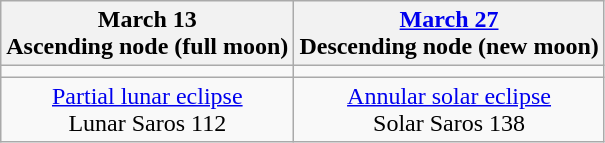<table class="wikitable">
<tr>
<th>March 13<br>Ascending node (full moon)</th>
<th><a href='#'>March 27</a><br>Descending node (new moon)</th>
</tr>
<tr>
<td></td>
<td></td>
</tr>
<tr align=center>
<td><a href='#'>Partial lunar eclipse</a><br>Lunar Saros 112</td>
<td><a href='#'>Annular solar eclipse</a><br>Solar Saros 138</td>
</tr>
</table>
